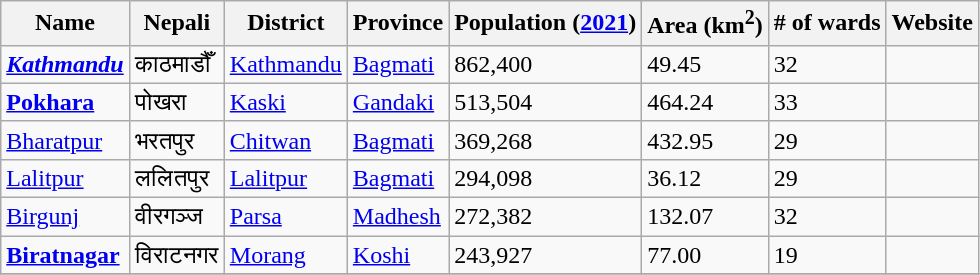<table class="wikitable sortable static-row-numbers static-row-header-text">
<tr>
<th>Name</th>
<th>Nepali</th>
<th>District</th>
<th>Province</th>
<th>Population (<a href='#'>2021</a>)</th>
<th>Area (km<sup>2</sup>)</th>
<th># of wards</th>
<th>Website</th>
</tr>
<tr>
<td><strong><em><a href='#'>Kathmandu</a></em></strong></td>
<td>काठमाडौँ</td>
<td><a href='#'>Kathmandu</a></td>
<td><a href='#'>Bagmati</a></td>
<td>862,400</td>
<td>49.45</td>
<td>32</td>
<td></td>
</tr>
<tr>
<td><strong><a href='#'>Pokhara</a></strong></td>
<td>पोखरा</td>
<td><a href='#'>Kaski</a></td>
<td><a href='#'>Gandaki</a></td>
<td>513,504</td>
<td>464.24</td>
<td>33</td>
<td></td>
</tr>
<tr>
<td><a href='#'>Bharatpur</a></td>
<td>भरतपुर</td>
<td><a href='#'>Chitwan</a></td>
<td><a href='#'>Bagmati</a></td>
<td>369,268</td>
<td>432.95</td>
<td>29</td>
<td></td>
</tr>
<tr>
<td><a href='#'>Lalitpur</a></td>
<td>ललितपुर</td>
<td><a href='#'>Lalitpur</a></td>
<td><a href='#'>Bagmati</a></td>
<td>294,098</td>
<td>36.12</td>
<td>29</td>
<td></td>
</tr>
<tr>
<td><a href='#'>Birgunj</a></td>
<td>वीरगञ्ज</td>
<td><a href='#'>Parsa</a></td>
<td><a href='#'>Madhesh</a></td>
<td>272,382</td>
<td>132.07</td>
<td>32</td>
<td></td>
</tr>
<tr>
<td><strong><a href='#'>Biratnagar</a></strong></td>
<td>विराटनगर</td>
<td><a href='#'>Morang</a></td>
<td><a href='#'>Koshi</a></td>
<td>243,927</td>
<td>77.00</td>
<td>19</td>
<td></td>
</tr>
<tr>
</tr>
</table>
